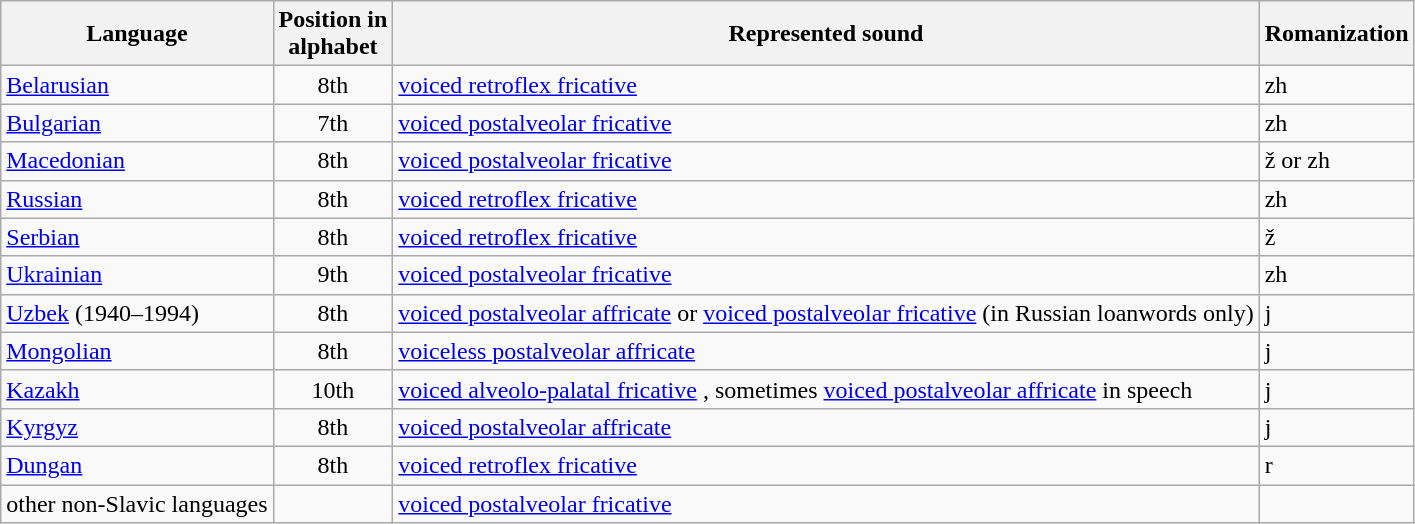<table class="wikitable">
<tr>
<th>Language</th>
<th>Position in <br> alphabet</th>
<th>Represented sound</th>
<th>Romanization</th>
</tr>
<tr>
<td><a href='#'>Belarusian</a></td>
<td align=center>8th</td>
<td><a href='#'>voiced retroflex fricative</a> </td>
<td>zh</td>
</tr>
<tr>
<td><a href='#'>Bulgarian</a></td>
<td align=center>7th</td>
<td><a href='#'>voiced postalveolar fricative</a> </td>
<td>zh</td>
</tr>
<tr>
<td><a href='#'>Macedonian</a></td>
<td align=center>8th</td>
<td><a href='#'>voiced postalveolar fricative</a> </td>
<td>ž or zh</td>
</tr>
<tr>
<td><a href='#'>Russian</a></td>
<td align=center>8th</td>
<td><a href='#'>voiced retroflex fricative</a> </td>
<td>zh</td>
</tr>
<tr>
<td><a href='#'>Serbian</a></td>
<td align=center>8th</td>
<td><a href='#'>voiced retroflex fricative</a> </td>
<td>ž</td>
</tr>
<tr>
<td><a href='#'>Ukrainian</a></td>
<td align=center>9th</td>
<td><a href='#'>voiced postalveolar fricative</a> </td>
<td>zh</td>
</tr>
<tr>
<td><a href='#'>Uzbek</a> (1940–1994)</td>
<td align=center>8th</td>
<td><a href='#'>voiced postalveolar affricate</a>  or <a href='#'>voiced postalveolar fricative</a>  (in Russian loanwords only)</td>
<td>j</td>
</tr>
<tr>
<td><a href='#'>Mongolian</a></td>
<td align=center>8th</td>
<td><a href='#'>voiceless postalveolar affricate</a> </td>
<td>j</td>
</tr>
<tr>
<td><a href='#'>Kazakh</a></td>
<td align=center>10th</td>
<td><a href='#'>voiced alveolo-palatal fricative</a> , sometimes <a href='#'>voiced postalveolar affricate</a>  in speech</td>
<td>j</td>
</tr>
<tr>
<td><a href='#'>Kyrgyz</a></td>
<td align=center>8th</td>
<td><a href='#'>voiced postalveolar affricate</a> </td>
<td>j</td>
</tr>
<tr>
<td><a href='#'>Dungan</a></td>
<td align=center>8th</td>
<td><a href='#'>voiced retroflex fricative</a> </td>
<td>r</td>
</tr>
<tr>
<td>other non-Slavic languages</td>
<td></td>
<td><a href='#'>voiced postalveolar fricative</a> </td>
<td></td>
</tr>
</table>
